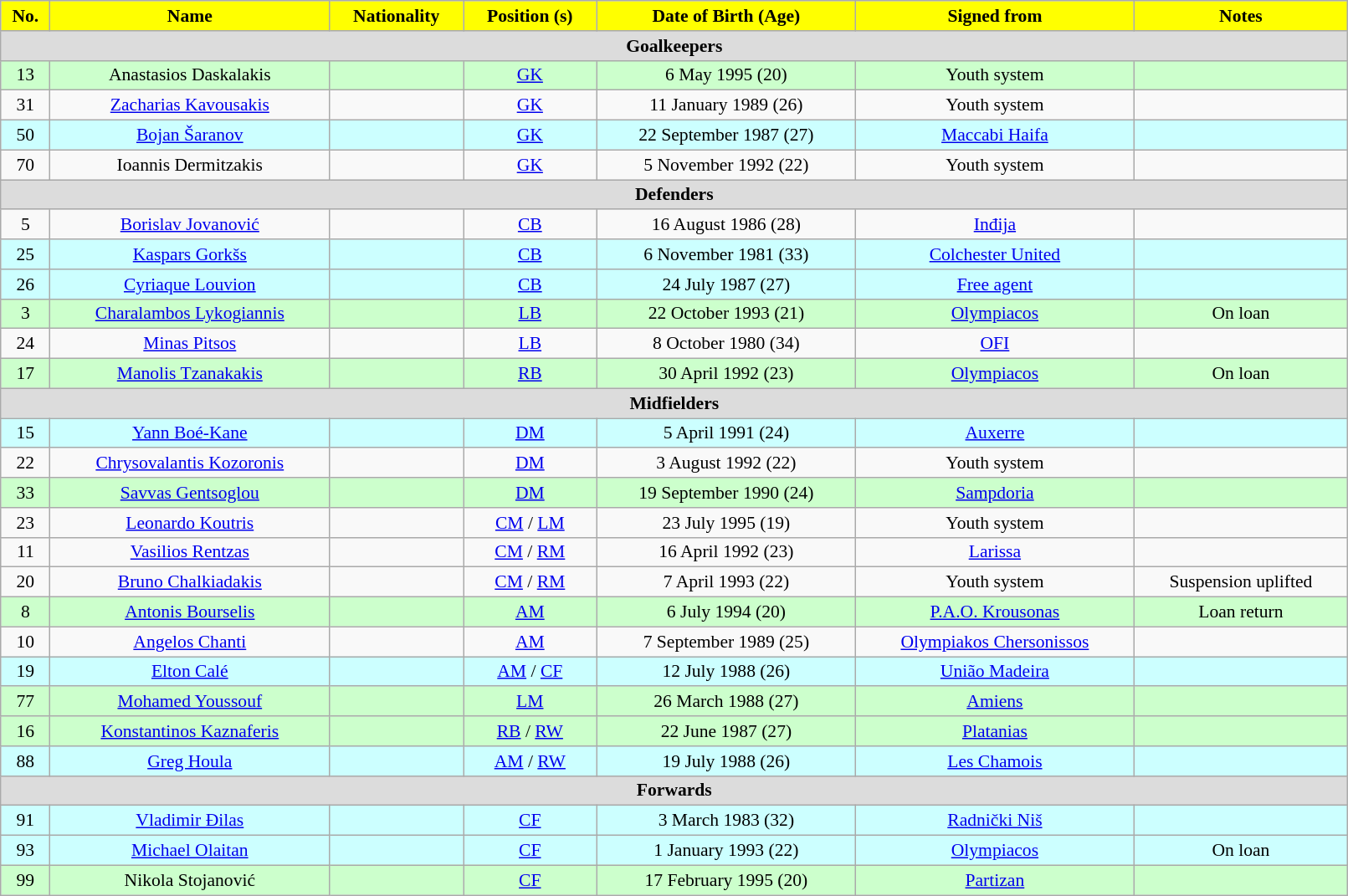<table class="wikitable" style="text-align:center; font-size:90%; width:85%;">
<tr>
<th style="background:yellow; color:black; text-align:center;">No.</th>
<th style="background:yellow; color:black; text-align:center;">Name</th>
<th style="background:yellow; color:black; text-align:center;">Nationality</th>
<th style="background:yellow; color:black; text-align:center;">Position (s)</th>
<th style="background:yellow; color:black; text-align:center;">Date of Birth (Age)</th>
<th style="background:yellow; color:black; text-align:center;">Signed from</th>
<th style="background:yellow; color:black; text-align:center;">Notes</th>
</tr>
<tr>
<th colspan=7 style="background:#dcdcdc; text-align:center;">Goalkeepers</th>
</tr>
<tr>
<th style="background:#CCFFCC; font-weight: normal;">13</th>
<th style="background:#CCFFCC; font-weight: normal;">Anastasios Daskalakis</th>
<th style="background:#CCFFCC; font-weight: normal;"></th>
<th style="background:#CCFFCC; font-weight: normal;"><a href='#'>GK</a></th>
<th style="background:#CCFFCC; font-weight: normal;">6 May 1995 (20)</th>
<th style="background:#CCFFCC; font-weight: normal;">Youth system</th>
<th style="background:#CCFFCC; font-weight: normal;"></th>
</tr>
<tr>
<td>31</td>
<td><a href='#'>Zacharias Kavousakis</a></td>
<td></td>
<td><a href='#'>GK</a></td>
<td>11 January 1989 (26)</td>
<td>Youth system</td>
<td></td>
</tr>
<tr>
<th style="background:#CCFFFF; font-weight: normal;">50</th>
<th style="background:#CCFFFF; font-weight: normal;"><a href='#'>Bojan Šaranov</a></th>
<th style="background:#CCFFFF; font-weight: normal;"></th>
<th style="background:#CCFFFF; font-weight: normal;"><a href='#'>GK</a></th>
<th style="background:#CCFFFF; font-weight: normal;">22 September 1987 (27)</th>
<th style="background:#CCFFFF; font-weight: normal;"> <a href='#'>Maccabi Haifa</a></th>
<th style="background:#CCFFFF; font-weight: normal;"></th>
</tr>
<tr>
<td>70</td>
<td>Ioannis Dermitzakis</td>
<td></td>
<td><a href='#'>GK</a></td>
<td>5 November 1992 (22)</td>
<td>Youth system</td>
<td></td>
</tr>
<tr>
<th colspan=7 style="background:#dcdcdc; text-align:center;">Defenders</th>
</tr>
<tr>
<td>5</td>
<td><a href='#'>Borislav Jovanović</a></td>
<td></td>
<td><a href='#'>CB</a></td>
<td>16 August 1986 (28)</td>
<td> <a href='#'>Inđija</a></td>
<td></td>
</tr>
<tr>
<th style="background:#CCFFFF; font-weight: normal;">25</th>
<th style="background:#CCFFFF; font-weight: normal;"><a href='#'>Kaspars Gorkšs</a></th>
<th style="background:#CCFFFF; font-weight: normal;"></th>
<th style="background:#CCFFFF; font-weight: normal;"><a href='#'>CB</a></th>
<th style="background:#CCFFFF; font-weight: normal;">6 November 1981 (33)</th>
<th style="background:#CCFFFF; font-weight: normal;"> <a href='#'>Colchester United</a></th>
<th style="background:#CCFFFF; font-weight: normal;"></th>
</tr>
<tr>
<th style="background:#CCFFFF; font-weight: normal;">26</th>
<th style="background:#CCFFFF; font-weight: normal;"><a href='#'>Cyriaque Louvion</a></th>
<th style="background:#CCFFFF; font-weight: normal;"></th>
<th style="background:#CCFFFF; font-weight: normal;"><a href='#'>CB</a></th>
<th style="background:#CCFFFF; font-weight: normal;">24 July 1987 (27)</th>
<th style="background:#CCFFFF; font-weight: normal;"><a href='#'>Free agent</a></th>
<th style="background:#CCFFFF; font-weight: normal;"></th>
</tr>
<tr>
<th style="background:#CCFFCC; font-weight: normal;">3</th>
<th style="background:#CCFFCC; font-weight: normal;"><a href='#'>Charalambos Lykogiannis</a></th>
<th style="background:#CCFFCC; font-weight: normal;"></th>
<th style="background:#CCFFCC; font-weight: normal;"><a href='#'>LB</a></th>
<th style="background:#CCFFCC; font-weight: normal;">22 October 1993 (21)</th>
<th style="background:#CCFFCC; font-weight: normal;"> <a href='#'>Olympiacos</a></th>
<th style="background:#CCFFCC; font-weight: normal;">On loan</th>
</tr>
<tr>
<td>24</td>
<td><a href='#'>Minas Pitsos</a></td>
<td></td>
<td><a href='#'>LB</a></td>
<td>8 October 1980 (34)</td>
<td> <a href='#'>OFI</a></td>
<td></td>
</tr>
<tr>
<th style="background:#CCFFCC; font-weight: normal;">17</th>
<th style="background:#CCFFCC; font-weight: normal;"><a href='#'>Manolis Tzanakakis</a></th>
<th style="background:#CCFFCC; font-weight: normal;"></th>
<th style="background:#CCFFCC; font-weight: normal;"><a href='#'>RB</a></th>
<th style="background:#CCFFCC; font-weight: normal;">30 April 1992 (23)</th>
<th style="background:#CCFFCC; font-weight: normal;"> <a href='#'>Olympiacos</a></th>
<th style="background:#CCFFCC; font-weight: normal;">On loan</th>
</tr>
<tr>
<th colspan=7 style="background:#dcdcdc; text-align:center;">Midfielders</th>
</tr>
<tr>
<th style="background:#CCFFFF; font-weight: normal;">15</th>
<th style="background:#CCFFFF; font-weight: normal;"><a href='#'>Yann Boé-Kane</a></th>
<th style="background:#CCFFFF; font-weight: normal;"> </th>
<th style="background:#CCFFFF; font-weight: normal;"><a href='#'>DM</a></th>
<th style="background:#CCFFFF; font-weight: normal;">5 April 1991 (24)</th>
<th style="background:#CCFFFF; font-weight: normal;"> <a href='#'>Auxerre</a></th>
<th style="background:#CCFFFF; font-weight: normal;"></th>
</tr>
<tr>
<td>22</td>
<td><a href='#'>Chrysovalantis Kozoronis</a></td>
<td></td>
<td><a href='#'>DM</a></td>
<td>3 August 1992 (22)</td>
<td>Youth system</td>
<td></td>
</tr>
<tr>
<th style="background:#CCFFCC; font-weight: normal;">33</th>
<th style="background:#CCFFCC; font-weight: normal;"><a href='#'>Savvas Gentsoglou</a></th>
<th style="background:#CCFFCC; font-weight: normal;"></th>
<th style="background:#CCFFCC; font-weight: normal;"><a href='#'>DM</a></th>
<th style="background:#CCFFCC; font-weight: normal;">19 September 1990 (24)</th>
<th style="background:#CCFFCC; font-weight: normal;"> <a href='#'>Sampdoria</a></th>
<th style="background:#CCFFCC; font-weight: normal;"></th>
</tr>
<tr>
<td>23</td>
<td><a href='#'>Leonardo Koutris</a></td>
<td> </td>
<td><a href='#'>CM</a> / <a href='#'>LM</a></td>
<td>23 July 1995 (19)</td>
<td>Youth system</td>
<td></td>
</tr>
<tr>
<td>11</td>
<td><a href='#'>Vasilios Rentzas</a></td>
<td></td>
<td><a href='#'>CM</a> / <a href='#'>RM</a></td>
<td>16 April 1992 (23)</td>
<td> <a href='#'>Larissa</a></td>
<td></td>
</tr>
<tr>
<td>20</td>
<td><a href='#'>Bruno Chalkiadakis</a></td>
<td> </td>
<td><a href='#'>CM</a> / <a href='#'>RM</a></td>
<td>7 April 1993 (22)</td>
<td>Youth system</td>
<td>Suspension uplifted</td>
</tr>
<tr>
<th style="background:#CCFFCC; font-weight: normal;">8</th>
<th style="background:#CCFFCC; font-weight: normal;"><a href='#'>Antonis Bourselis</a></th>
<th style="background:#CCFFCC; font-weight: normal;"></th>
<th style="background:#CCFFCC; font-weight: normal;"><a href='#'>AM</a></th>
<th style="background:#CCFFCC; font-weight: normal;">6 July 1994 (20)</th>
<th style="background:#CCFFCC; font-weight: normal;"> <a href='#'>P.A.O. Krousonas</a></th>
<th style="background:#CCFFCC; font-weight: normal;">Loan return</th>
</tr>
<tr>
<td>10</td>
<td><a href='#'>Angelos Chanti</a></td>
<td></td>
<td><a href='#'>AM</a></td>
<td>7 September 1989 (25)</td>
<td> <a href='#'>Olympiakos Chersonissos</a></td>
<td></td>
</tr>
<tr>
<th style="background:#CCFFFF; font-weight: normal;">19</th>
<th style="background:#CCFFFF; font-weight: normal;"><a href='#'>Elton Calé</a></th>
<th style="background:#CCFFFF; font-weight: normal;"></th>
<th style="background:#CCFFFF; font-weight: normal;"><a href='#'>AM</a> / <a href='#'>CF</a></th>
<th style="background:#CCFFFF; font-weight: normal;">12 July 1988 (26)</th>
<th style="background:#CCFFFF; font-weight: normal;"> <a href='#'>União Madeira</a></th>
<th style="background:#CCFFFF; font-weight: normal;"></th>
</tr>
<tr>
<th style="background:#CCFFCC; font-weight: normal;">77</th>
<th style="background:#CCFFCC; font-weight: normal;"><a href='#'>Mohamed Youssouf</a></th>
<th style="background:#CCFFCC; font-weight: normal;"> </th>
<th style="background:#CCFFCC; font-weight: normal;"><a href='#'>LM</a></th>
<th style="background:#CCFFCC; font-weight: normal;">26 March 1988 (27)</th>
<th style="background:#CCFFCC; font-weight: normal;"> <a href='#'>Amiens</a></th>
<th style="background:#CCFFCC; font-weight: normal;"></th>
</tr>
<tr>
<th style="background:#CCFFCC; font-weight: normal;">16</th>
<th style="background:#CCFFCC; font-weight: normal;"><a href='#'>Konstantinos Kaznaferis</a></th>
<th style="background:#CCFFCC; font-weight: normal;"></th>
<th style="background:#CCFFCC; font-weight: normal;"><a href='#'>RB</a> / <a href='#'>RW</a></th>
<th style="background:#CCFFCC; font-weight: normal;">22 June 1987 (27)</th>
<th style="background:#CCFFCC; font-weight: normal;"> <a href='#'>Platanias</a></th>
<th style="background:#CCFFCC; font-weight: normal;"></th>
</tr>
<tr>
<th style="background:#CCFFFF; font-weight: normal;">88</th>
<th style="background:#CCFFFF; font-weight: normal;"><a href='#'>Greg Houla</a></th>
<th style="background:#CCFFFF; font-weight: normal;"></th>
<th style="background:#CCFFFF; font-weight: normal;"><a href='#'>AM</a> / <a href='#'>RW</a></th>
<th style="background:#CCFFFF; font-weight: normal;">19 July 1988 (26)</th>
<th style="background:#CCFFFF; font-weight: normal;"> <a href='#'>Les Chamois</a></th>
<th style="background:#CCFFFF; font-weight: normal;"></th>
</tr>
<tr>
<th colspan=7 style="background:#dcdcdc; text-align:center;">Forwards</th>
</tr>
<tr>
<th style="background:#CCFFFF; font-weight: normal;">91</th>
<th style="background:#CCFFFF; font-weight: normal;"><a href='#'>Vladimir Đilas</a></th>
<th style="background:#CCFFFF; font-weight: normal;"></th>
<th style="background:#CCFFFF; font-weight: normal;"><a href='#'>CF</a></th>
<th style="background:#CCFFFF; font-weight: normal;">3 March 1983 (32)</th>
<th style="background:#CCFFFF; font-weight: normal;"> <a href='#'>Radnički Niš</a></th>
<th style="background:#CCFFFF; font-weight: normal;"></th>
</tr>
<tr>
<th style="background:#CCFFFF; font-weight: normal;">93</th>
<th style="background:#CCFFFF; font-weight: normal;"><a href='#'>Michael Olaitan</a></th>
<th style="background:#CCFFFF; font-weight: normal;"></th>
<th style="background:#CCFFFF; font-weight: normal;"><a href='#'>CF</a></th>
<th style="background:#CCFFFF; font-weight: normal;">1 January 1993 (22)</th>
<th style="background:#CCFFFF; font-weight: normal;"> <a href='#'>Olympiacos</a></th>
<th style="background:#CCFFFF; font-weight: normal;">On loan</th>
</tr>
<tr>
<th style="background:#CCFFCC; font-weight: normal;">99</th>
<th style="background:#CCFFCC; font-weight: normal;">Nikola Stojanović</th>
<th style="background:#CCFFCC; font-weight: normal;"></th>
<th style="background:#CCFFCC; font-weight: normal;"><a href='#'>CF</a></th>
<th style="background:#CCFFCC; font-weight: normal;">17 February 1995 (20)</th>
<th style="background:#CCFFCC; font-weight: normal;"> <a href='#'>Partizan</a></th>
<th style="background:#CCFFCC; font-weight: normal;"></th>
</tr>
</table>
